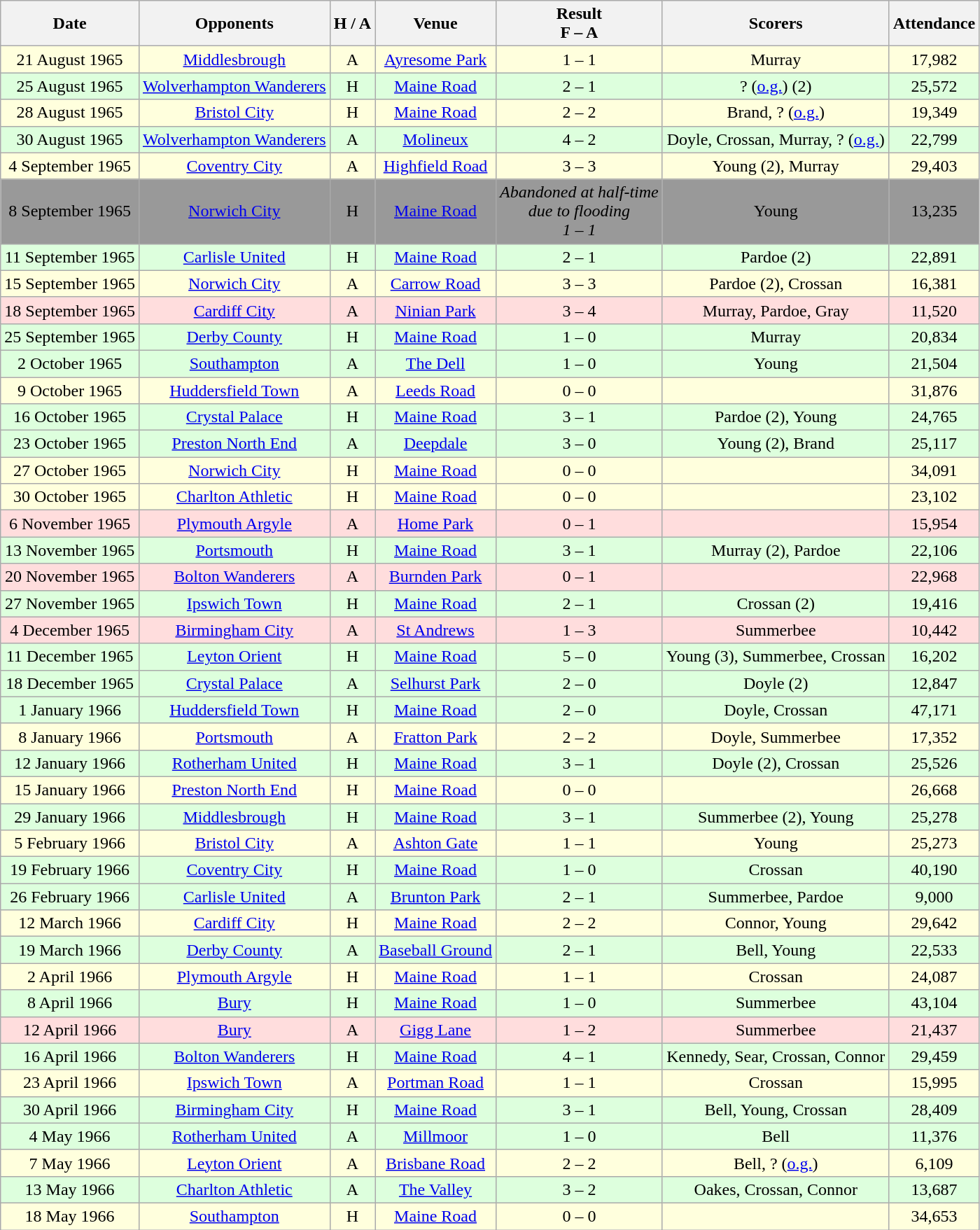<table class="wikitable" style="text-align:center">
<tr>
<th>Date</th>
<th>Opponents</th>
<th>H / A</th>
<th>Venue</th>
<th>Result<br>F – A</th>
<th>Scorers</th>
<th>Attendance</th>
</tr>
<tr bgcolor="#ffffdd">
<td>21 August 1965</td>
<td><a href='#'>Middlesbrough</a></td>
<td>A</td>
<td><a href='#'>Ayresome Park</a></td>
<td>1 – 1</td>
<td>Murray</td>
<td>17,982</td>
</tr>
<tr bgcolor="#ddffdd">
<td>25 August 1965</td>
<td><a href='#'>Wolverhampton Wanderers</a></td>
<td>H</td>
<td><a href='#'>Maine Road</a></td>
<td>2 – 1</td>
<td>? (<a href='#'>o.g.</a>) (2)</td>
<td>25,572</td>
</tr>
<tr bgcolor="#ffffdd">
<td>28 August 1965</td>
<td><a href='#'>Bristol City</a></td>
<td>H</td>
<td><a href='#'>Maine Road</a></td>
<td>2 – 2</td>
<td>Brand, ? (<a href='#'>o.g.</a>)</td>
<td>19,349</td>
</tr>
<tr bgcolor="#ddffdd">
<td>30 August 1965</td>
<td><a href='#'>Wolverhampton Wanderers</a></td>
<td>A</td>
<td><a href='#'>Molineux</a></td>
<td>4 – 2</td>
<td>Doyle, Crossan, Murray, ? (<a href='#'>o.g.</a>)</td>
<td>22,799</td>
</tr>
<tr bgcolor="#ffffdd">
<td>4 September 1965</td>
<td><a href='#'>Coventry City</a></td>
<td>A</td>
<td><a href='#'>Highfield Road</a></td>
<td>3 – 3</td>
<td>Young (2), Murray</td>
<td>29,403</td>
</tr>
<tr bgcolor="#999999">
<td>8 September 1965</td>
<td><a href='#'>Norwich City</a></td>
<td>H</td>
<td><a href='#'>Maine Road</a></td>
<td><em>Abandoned at half-time<br>due to flooding<br>1 – 1</em></td>
<td>Young</td>
<td>13,235</td>
</tr>
<tr bgcolor="#ddffdd">
<td>11 September 1965</td>
<td><a href='#'>Carlisle United</a></td>
<td>H</td>
<td><a href='#'>Maine Road</a></td>
<td>2 – 1</td>
<td>Pardoe (2)</td>
<td>22,891</td>
</tr>
<tr bgcolor="#ffffdd">
<td>15 September 1965</td>
<td><a href='#'>Norwich City</a></td>
<td>A</td>
<td><a href='#'>Carrow Road</a></td>
<td>3 – 3</td>
<td>Pardoe (2), Crossan</td>
<td>16,381</td>
</tr>
<tr bgcolor="#ffdddd">
<td>18 September 1965</td>
<td><a href='#'>Cardiff City</a></td>
<td>A</td>
<td><a href='#'>Ninian Park</a></td>
<td>3 – 4</td>
<td>Murray, Pardoe, Gray</td>
<td>11,520</td>
</tr>
<tr bgcolor="#ddffdd">
<td>25 September 1965</td>
<td><a href='#'>Derby County</a></td>
<td>H</td>
<td><a href='#'>Maine Road</a></td>
<td>1 – 0</td>
<td>Murray</td>
<td>20,834</td>
</tr>
<tr bgcolor="#ddffdd">
<td>2 October 1965</td>
<td><a href='#'>Southampton</a></td>
<td>A</td>
<td><a href='#'>The Dell</a></td>
<td>1 – 0</td>
<td>Young</td>
<td>21,504</td>
</tr>
<tr bgcolor="#ffffdd">
<td>9 October 1965</td>
<td><a href='#'>Huddersfield Town</a></td>
<td>A</td>
<td><a href='#'>Leeds Road</a></td>
<td>0 – 0</td>
<td></td>
<td>31,876</td>
</tr>
<tr bgcolor="#ddffdd">
<td>16 October 1965</td>
<td><a href='#'>Crystal Palace</a></td>
<td>H</td>
<td><a href='#'>Maine Road</a></td>
<td>3 – 1</td>
<td>Pardoe (2), Young</td>
<td>24,765</td>
</tr>
<tr bgcolor="#ddffdd">
<td>23 October 1965</td>
<td><a href='#'>Preston North End</a></td>
<td>A</td>
<td><a href='#'>Deepdale</a></td>
<td>3 – 0</td>
<td>Young (2), Brand</td>
<td>25,117</td>
</tr>
<tr bgcolor="#ffffdd">
<td>27 October 1965</td>
<td><a href='#'>Norwich City</a></td>
<td>H</td>
<td><a href='#'>Maine Road</a></td>
<td>0 – 0</td>
<td></td>
<td>34,091</td>
</tr>
<tr bgcolor="#ffffdd">
<td>30 October 1965</td>
<td><a href='#'>Charlton Athletic</a></td>
<td>H</td>
<td><a href='#'>Maine Road</a></td>
<td>0 – 0</td>
<td></td>
<td>23,102</td>
</tr>
<tr bgcolor="#ffdddd">
<td>6 November 1965</td>
<td><a href='#'>Plymouth Argyle</a></td>
<td>A</td>
<td><a href='#'>Home Park</a></td>
<td>0 – 1</td>
<td></td>
<td>15,954</td>
</tr>
<tr bgcolor="#ddffdd">
<td>13 November 1965</td>
<td><a href='#'>Portsmouth</a></td>
<td>H</td>
<td><a href='#'>Maine Road</a></td>
<td>3 – 1</td>
<td>Murray (2), Pardoe</td>
<td>22,106</td>
</tr>
<tr bgcolor="#ffdddd">
<td>20 November 1965</td>
<td><a href='#'>Bolton Wanderers</a></td>
<td>A</td>
<td><a href='#'>Burnden Park</a></td>
<td>0 – 1</td>
<td></td>
<td>22,968</td>
</tr>
<tr bgcolor="#ddffdd">
<td>27 November 1965</td>
<td><a href='#'>Ipswich Town</a></td>
<td>H</td>
<td><a href='#'>Maine Road</a></td>
<td>2 – 1</td>
<td>Crossan (2)</td>
<td>19,416</td>
</tr>
<tr bgcolor="#ffdddd">
<td>4 December 1965</td>
<td><a href='#'>Birmingham City</a></td>
<td>A</td>
<td><a href='#'>St Andrews</a></td>
<td>1 – 3</td>
<td>Summerbee</td>
<td>10,442</td>
</tr>
<tr bgcolor="#ddffdd">
<td>11 December 1965</td>
<td><a href='#'>Leyton Orient</a></td>
<td>H</td>
<td><a href='#'>Maine Road</a></td>
<td>5 – 0</td>
<td>Young (3), Summerbee, Crossan</td>
<td>16,202</td>
</tr>
<tr bgcolor="#ddffdd">
<td>18 December 1965</td>
<td><a href='#'>Crystal Palace</a></td>
<td>A</td>
<td><a href='#'>Selhurst Park</a></td>
<td>2 – 0</td>
<td>Doyle (2)</td>
<td>12,847</td>
</tr>
<tr bgcolor="#ddffdd">
<td>1 January 1966</td>
<td><a href='#'>Huddersfield Town</a></td>
<td>H</td>
<td><a href='#'>Maine Road</a></td>
<td>2 – 0</td>
<td>Doyle, Crossan</td>
<td>47,171</td>
</tr>
<tr bgcolor="#ffffdd">
<td>8 January 1966</td>
<td><a href='#'>Portsmouth</a></td>
<td>A</td>
<td><a href='#'>Fratton Park</a></td>
<td>2 – 2</td>
<td>Doyle, Summerbee</td>
<td>17,352</td>
</tr>
<tr bgcolor="#ddffdd">
<td>12 January 1966</td>
<td><a href='#'>Rotherham United</a></td>
<td>H</td>
<td><a href='#'>Maine Road</a></td>
<td>3 – 1</td>
<td>Doyle (2), Crossan</td>
<td>25,526</td>
</tr>
<tr bgcolor="#ffffdd">
<td>15 January 1966</td>
<td><a href='#'>Preston North End</a></td>
<td>H</td>
<td><a href='#'>Maine Road</a></td>
<td>0 – 0</td>
<td></td>
<td>26,668</td>
</tr>
<tr bgcolor="#ddffdd">
<td>29 January 1966</td>
<td><a href='#'>Middlesbrough</a></td>
<td>H</td>
<td><a href='#'>Maine Road</a></td>
<td>3 – 1</td>
<td>Summerbee (2), Young</td>
<td>25,278</td>
</tr>
<tr bgcolor="#ffffdd">
<td>5 February 1966</td>
<td><a href='#'>Bristol City</a></td>
<td>A</td>
<td><a href='#'>Ashton Gate</a></td>
<td>1 – 1</td>
<td>Young</td>
<td>25,273</td>
</tr>
<tr bgcolor="#ddffdd">
<td>19 February 1966</td>
<td><a href='#'>Coventry City</a></td>
<td>H</td>
<td><a href='#'>Maine Road</a></td>
<td>1 – 0</td>
<td>Crossan</td>
<td>40,190</td>
</tr>
<tr bgcolor="#ddffdd">
<td>26 February 1966</td>
<td><a href='#'>Carlisle United</a></td>
<td>A</td>
<td><a href='#'>Brunton Park</a></td>
<td>2 – 1</td>
<td>Summerbee, Pardoe</td>
<td>9,000</td>
</tr>
<tr bgcolor="#ffffdd">
<td>12 March 1966</td>
<td><a href='#'>Cardiff City</a></td>
<td>H</td>
<td><a href='#'>Maine Road</a></td>
<td>2 – 2</td>
<td>Connor, Young</td>
<td>29,642</td>
</tr>
<tr bgcolor="#ddffdd">
<td>19 March 1966</td>
<td><a href='#'>Derby County</a></td>
<td>A</td>
<td><a href='#'>Baseball Ground</a></td>
<td>2 – 1</td>
<td>Bell, Young</td>
<td>22,533</td>
</tr>
<tr bgcolor="#ffffdd">
<td>2 April 1966</td>
<td><a href='#'>Plymouth Argyle</a></td>
<td>H</td>
<td><a href='#'>Maine Road</a></td>
<td>1 – 1</td>
<td>Crossan</td>
<td>24,087</td>
</tr>
<tr bgcolor="#ddffdd">
<td>8 April 1966</td>
<td><a href='#'>Bury</a></td>
<td>H</td>
<td><a href='#'>Maine Road</a></td>
<td>1 – 0</td>
<td>Summerbee</td>
<td>43,104</td>
</tr>
<tr bgcolor="#ffdddd">
<td>12 April 1966</td>
<td><a href='#'>Bury</a></td>
<td>A</td>
<td><a href='#'>Gigg Lane</a></td>
<td>1 – 2</td>
<td>Summerbee</td>
<td>21,437</td>
</tr>
<tr bgcolor="#ddffdd">
<td>16 April 1966</td>
<td><a href='#'>Bolton Wanderers</a></td>
<td>H</td>
<td><a href='#'>Maine Road</a></td>
<td>4 – 1</td>
<td>Kennedy, Sear, Crossan, Connor</td>
<td>29,459</td>
</tr>
<tr bgcolor="#ffffdd">
<td>23 April 1966</td>
<td><a href='#'>Ipswich Town</a></td>
<td>A</td>
<td><a href='#'>Portman Road</a></td>
<td>1 – 1</td>
<td>Crossan</td>
<td>15,995</td>
</tr>
<tr bgcolor="#ddffdd">
<td>30 April 1966</td>
<td><a href='#'>Birmingham City</a></td>
<td>H</td>
<td><a href='#'>Maine Road</a></td>
<td>3 – 1</td>
<td>Bell, Young, Crossan</td>
<td>28,409</td>
</tr>
<tr bgcolor="#ddffdd">
<td>4 May 1966</td>
<td><a href='#'>Rotherham United</a></td>
<td>A</td>
<td><a href='#'>Millmoor</a></td>
<td>1 – 0</td>
<td>Bell</td>
<td>11,376</td>
</tr>
<tr bgcolor="#ffffdd">
<td>7 May 1966</td>
<td><a href='#'>Leyton Orient</a></td>
<td>A</td>
<td><a href='#'>Brisbane Road</a></td>
<td>2 – 2</td>
<td>Bell, ? (<a href='#'>o.g.</a>)</td>
<td>6,109</td>
</tr>
<tr bgcolor="#ddffdd">
<td>13 May 1966</td>
<td><a href='#'>Charlton Athletic</a></td>
<td>A</td>
<td><a href='#'>The Valley</a></td>
<td>3 – 2</td>
<td>Oakes, Crossan, Connor</td>
<td>13,687</td>
</tr>
<tr bgcolor="#ffffdd">
<td>18 May 1966</td>
<td><a href='#'>Southampton</a></td>
<td>H</td>
<td><a href='#'>Maine Road</a></td>
<td>0 – 0</td>
<td></td>
<td>34,653</td>
</tr>
</table>
